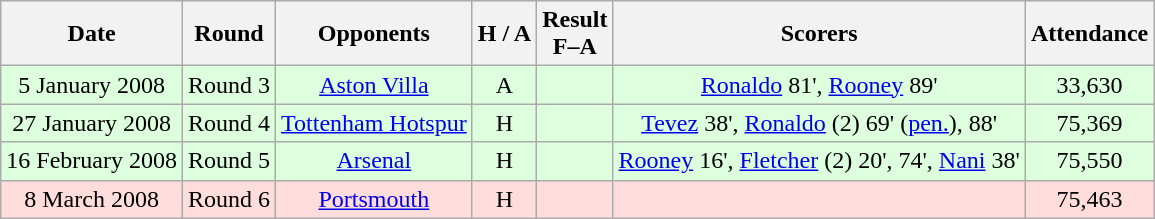<table class="wikitable" style="text-align:center">
<tr>
<th>Date</th>
<th>Round</th>
<th>Opponents</th>
<th>H / A</th>
<th>Result<br>F–A</th>
<th>Scorers</th>
<th>Attendance</th>
</tr>
<tr bgcolor="#ddffdd">
<td>5 January 2008</td>
<td>Round 3</td>
<td><a href='#'>Aston Villa</a></td>
<td>A</td>
<td></td>
<td><a href='#'>Ronaldo</a> 81', <a href='#'>Rooney</a> 89'</td>
<td>33,630</td>
</tr>
<tr bgcolor="#ddffdd">
<td>27 January 2008</td>
<td>Round 4</td>
<td><a href='#'>Tottenham Hotspur</a></td>
<td>H</td>
<td></td>
<td><a href='#'>Tevez</a> 38', <a href='#'>Ronaldo</a> (2) 69' (<a href='#'>pen.</a>), 88'</td>
<td>75,369</td>
</tr>
<tr bgcolor="#ddffdd">
<td>16 February 2008</td>
<td>Round 5</td>
<td><a href='#'>Arsenal</a></td>
<td>H</td>
<td></td>
<td><a href='#'>Rooney</a> 16', <a href='#'>Fletcher</a> (2) 20', 74', <a href='#'>Nani</a> 38'</td>
<td>75,550</td>
</tr>
<tr bgcolor="#ffdddd">
<td>8 March 2008</td>
<td>Round 6</td>
<td><a href='#'>Portsmouth</a></td>
<td>H</td>
<td></td>
<td></td>
<td>75,463</td>
</tr>
</table>
